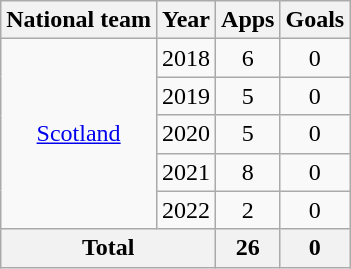<table class=wikitable style=text-align:center>
<tr>
<th>National team</th>
<th>Year</th>
<th>Apps</th>
<th>Goals</th>
</tr>
<tr>
<td rowspan=5><a href='#'>Scotland</a></td>
<td>2018</td>
<td>6</td>
<td>0</td>
</tr>
<tr>
<td>2019</td>
<td>5</td>
<td>0</td>
</tr>
<tr>
<td>2020</td>
<td>5</td>
<td>0</td>
</tr>
<tr>
<td>2021</td>
<td>8</td>
<td>0</td>
</tr>
<tr>
<td>2022</td>
<td>2</td>
<td>0</td>
</tr>
<tr>
<th colspan=2>Total</th>
<th>26</th>
<th>0</th>
</tr>
</table>
